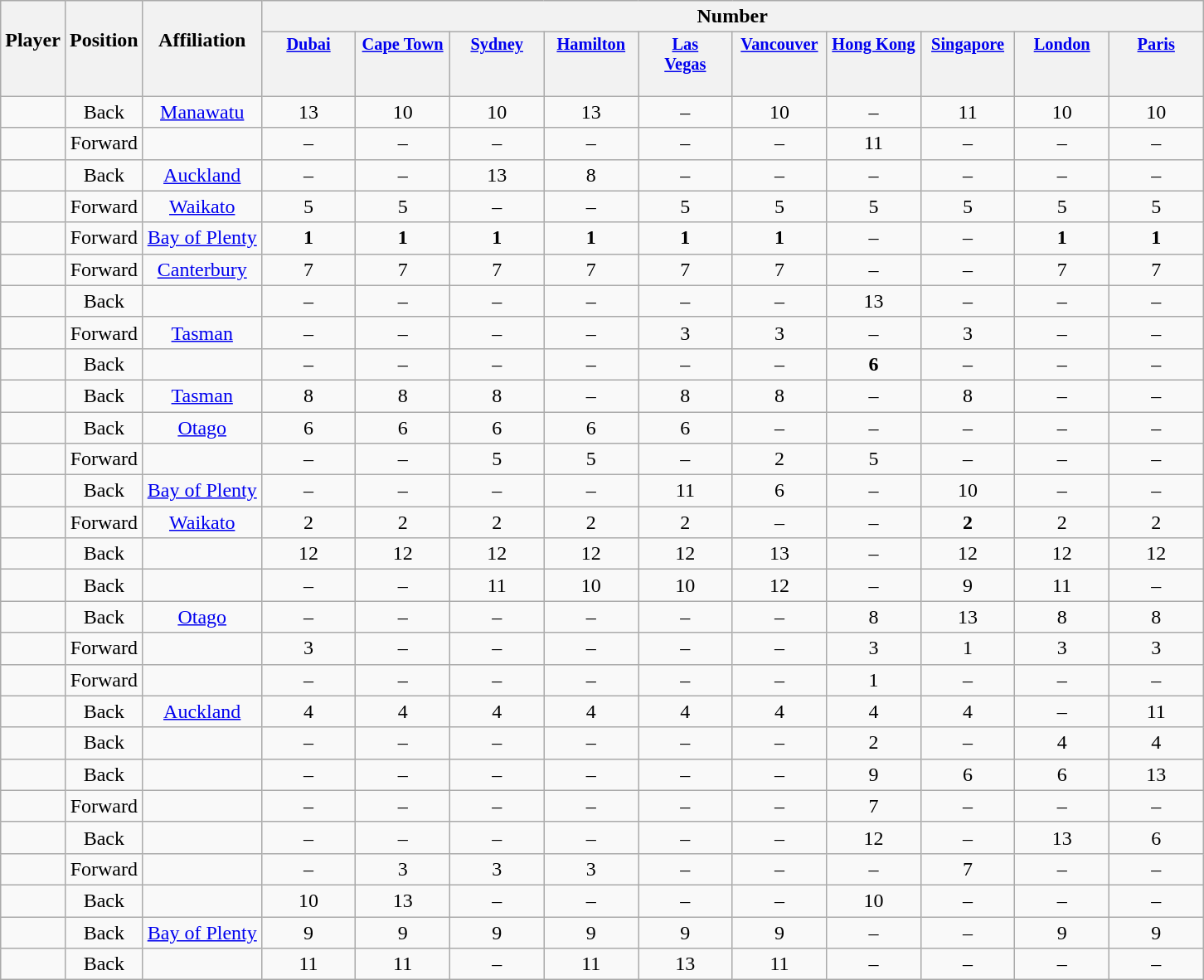<table class="wikitable sortable" style="text-align:center;">
<tr>
<th rowspan=2 style="border-bottom:0px;">Player</th>
<th rowspan=2 style="border-bottom:0px;">Position</th>
<th rowspan=2 style="border-bottom:0px;">Affiliation</th>
<th colspan=10>Number</th>
</tr>
<tr>
<th valign=top style="width:5.2em; border-bottom:0px; padding:2px; font-size:85%;"><a href='#'>Dubai</a></th>
<th valign=top style="width:5.2em; border-bottom:0px; padding:2px; font-size:85%;"><a href='#'>Cape Town</a></th>
<th valign=top style="width:5.2em; border-bottom:0px; padding:2px; font-size:85%;"><a href='#'>Sydney</a></th>
<th valign=top style="width:5.2em; border-bottom:0px; padding:2px; font-size:85%;"><a href='#'>Hamilton</a></th>
<th valign=top style="width:5.2em; border-bottom:0px; padding:2px; font-size:85%;"><a href='#'>Las<br>Vegas</a></th>
<th valign=top style="width:5.2em; border-bottom:0px; padding:2px; font-size:85%;"><a href='#'>Vancouver</a></th>
<th valign=top style="width:5.2em; border-bottom:0px; padding:2px; font-size:85%;"><a href='#'>Hong Kong</a></th>
<th valign=top style="width:5.2em; border-bottom:0px; padding:2px; font-size:85%;"><a href='#'>Singapore</a></th>
<th valign=top style="width:5.2em; border-bottom:0px; padding:2px; font-size:85%;"><a href='#'>London</a></th>
<th valign=top style="width:5.2em; border-bottom:0px; padding:2px; font-size:85%;"><a href='#'>Paris</a></th>
</tr>
<tr style="line-height:8px;">
<th style="border-top:0px;"> </th>
<th style="border-top:0px;"></th>
<th style="border-top:0px;"></th>
<th data-sort-type="number" style="border-top:0px;"></th>
<th data-sort-type="number" style="border-top:0px;"></th>
<th data-sort-type="number" style="border-top:0px;"></th>
<th data-sort-type="number" style="border-top:0px;"></th>
<th data-sort-type="number" style="border-top:0px;"></th>
<th data-sort-type="number" style="border-top:0px;"></th>
<th data-sort-type="number" style="border-top:0px;"></th>
<th data-sort-type="number" style="border-top:0px;"></th>
<th data-sort-type="number" style="border-top:0px;"></th>
<th data-sort-type="number" style="border-top:0px;"></th>
</tr>
<tr>
<td align=left></td>
<td>Back</td>
<td><a href='#'>Manawatu</a></td>
<td>13</td>
<td>10</td>
<td>10</td>
<td>13</td>
<td>–</td>
<td>10</td>
<td>–</td>
<td>11</td>
<td>10</td>
<td>10</td>
</tr>
<tr>
<td align=left></td>
<td>Forward</td>
<td></td>
<td>–</td>
<td>–</td>
<td>–</td>
<td>–</td>
<td>–</td>
<td>–</td>
<td>11</td>
<td>–</td>
<td>–</td>
<td>–</td>
</tr>
<tr>
<td align=left></td>
<td>Back</td>
<td><a href='#'>Auckland</a></td>
<td>–</td>
<td>–</td>
<td>13</td>
<td>8</td>
<td>–</td>
<td>–</td>
<td>–</td>
<td>–</td>
<td>–</td>
<td>–</td>
</tr>
<tr>
<td align=left></td>
<td>Forward</td>
<td><a href='#'>Waikato</a></td>
<td>5</td>
<td>5</td>
<td>–</td>
<td>–</td>
<td>5</td>
<td>5</td>
<td>5</td>
<td>5</td>
<td>5</td>
<td>5</td>
</tr>
<tr>
<td align=left></td>
<td>Forward</td>
<td><a href='#'>Bay of Plenty</a></td>
<td><strong>1</strong></td>
<td><strong>1</strong></td>
<td><strong>1</strong></td>
<td><strong>1</strong></td>
<td><strong>1</strong></td>
<td><strong>1</strong></td>
<td>–</td>
<td>–</td>
<td><strong>1</strong></td>
<td><strong>1</strong></td>
</tr>
<tr>
<td align=left></td>
<td>Forward</td>
<td><a href='#'>Canterbury</a></td>
<td>7</td>
<td>7</td>
<td>7</td>
<td>7</td>
<td>7</td>
<td>7</td>
<td>–</td>
<td>–</td>
<td>7</td>
<td>7</td>
</tr>
<tr>
<td align=left></td>
<td>Back</td>
<td></td>
<td>–</td>
<td>–</td>
<td>–</td>
<td>–</td>
<td>–</td>
<td>–</td>
<td>13</td>
<td>–</td>
<td>–</td>
<td>–</td>
</tr>
<tr>
<td align=left></td>
<td>Forward</td>
<td><a href='#'>Tasman</a></td>
<td>–</td>
<td>–</td>
<td>–</td>
<td>–</td>
<td>3</td>
<td>3</td>
<td>–</td>
<td>3</td>
<td>–</td>
<td>–</td>
</tr>
<tr>
<td align=left></td>
<td>Back</td>
<td></td>
<td>–</td>
<td>–</td>
<td>–</td>
<td>–</td>
<td>–</td>
<td>–</td>
<td><strong>6</strong></td>
<td>–</td>
<td>–</td>
<td>–</td>
</tr>
<tr>
<td align=left></td>
<td>Back</td>
<td><a href='#'>Tasman</a></td>
<td>8</td>
<td>8</td>
<td>8</td>
<td>–</td>
<td>8</td>
<td>8</td>
<td>–</td>
<td>8</td>
<td>–</td>
<td>–</td>
</tr>
<tr>
<td align=left></td>
<td>Back</td>
<td><a href='#'>Otago</a></td>
<td>6</td>
<td>6</td>
<td>6</td>
<td>6</td>
<td>6</td>
<td>–</td>
<td>–</td>
<td>–</td>
<td>–</td>
<td>–</td>
</tr>
<tr>
<td align=left></td>
<td>Forward</td>
<td></td>
<td>–</td>
<td>–</td>
<td>5</td>
<td>5</td>
<td>–</td>
<td>2</td>
<td>5</td>
<td>–</td>
<td>–</td>
<td>–</td>
</tr>
<tr>
<td align=left></td>
<td>Back</td>
<td><a href='#'>Bay of Plenty</a></td>
<td>–</td>
<td>–</td>
<td>–</td>
<td>–</td>
<td>11</td>
<td>6</td>
<td>–</td>
<td>10</td>
<td>–</td>
<td>–</td>
</tr>
<tr>
<td align=left></td>
<td>Forward</td>
<td><a href='#'>Waikato</a></td>
<td>2</td>
<td>2</td>
<td>2</td>
<td>2</td>
<td>2</td>
<td>–</td>
<td>–</td>
<td><strong>2</strong></td>
<td>2</td>
<td>2</td>
</tr>
<tr>
<td align=left></td>
<td>Back</td>
<td></td>
<td>12</td>
<td>12</td>
<td>12</td>
<td>12</td>
<td>12</td>
<td>13</td>
<td>–</td>
<td>12</td>
<td>12</td>
<td>12</td>
</tr>
<tr>
<td align=left></td>
<td>Back</td>
<td></td>
<td>–</td>
<td>–</td>
<td>11</td>
<td>10</td>
<td>10</td>
<td>12</td>
<td>–</td>
<td>9</td>
<td>11</td>
<td>–</td>
</tr>
<tr>
<td align=left></td>
<td>Back</td>
<td><a href='#'>Otago</a></td>
<td>–</td>
<td>–</td>
<td>–</td>
<td>–</td>
<td>–</td>
<td>–</td>
<td>8</td>
<td>13</td>
<td>8</td>
<td>8</td>
</tr>
<tr>
<td align=left></td>
<td>Forward</td>
<td></td>
<td>3</td>
<td>–</td>
<td>–</td>
<td>–</td>
<td>–</td>
<td>–</td>
<td>3</td>
<td>1</td>
<td>3</td>
<td>3</td>
</tr>
<tr>
<td align=left></td>
<td>Forward</td>
<td></td>
<td>–</td>
<td>–</td>
<td>–</td>
<td>–</td>
<td>–</td>
<td>–</td>
<td>1</td>
<td>–</td>
<td>–</td>
<td>–</td>
</tr>
<tr>
<td align=left></td>
<td>Back</td>
<td><a href='#'>Auckland</a></td>
<td>4</td>
<td>4</td>
<td>4</td>
<td>4</td>
<td>4</td>
<td>4</td>
<td>4</td>
<td>4</td>
<td>–</td>
<td>11</td>
</tr>
<tr>
<td align=left></td>
<td>Back</td>
<td></td>
<td>–</td>
<td>–</td>
<td>–</td>
<td>–</td>
<td>–</td>
<td>–</td>
<td>2</td>
<td>–</td>
<td>4</td>
<td>4</td>
</tr>
<tr>
<td align=left></td>
<td>Back</td>
<td></td>
<td>–</td>
<td>–</td>
<td>–</td>
<td>–</td>
<td>–</td>
<td>–</td>
<td>9</td>
<td>6</td>
<td>6</td>
<td>13</td>
</tr>
<tr>
<td align=left></td>
<td>Forward</td>
<td></td>
<td>–</td>
<td>–</td>
<td>–</td>
<td>–</td>
<td>–</td>
<td>–</td>
<td>7</td>
<td>–</td>
<td>–</td>
<td>–</td>
</tr>
<tr>
<td align=left></td>
<td>Back</td>
<td></td>
<td>–</td>
<td>–</td>
<td>–</td>
<td>–</td>
<td>–</td>
<td>–</td>
<td>12</td>
<td>–</td>
<td>13</td>
<td>6</td>
</tr>
<tr>
<td align=left></td>
<td>Forward</td>
<td></td>
<td>–</td>
<td>3</td>
<td>3</td>
<td>3</td>
<td>–</td>
<td>–</td>
<td>–</td>
<td>7</td>
<td>–</td>
<td>–</td>
</tr>
<tr>
<td align=left></td>
<td>Back</td>
<td></td>
<td>10</td>
<td>13</td>
<td>–</td>
<td>–</td>
<td>–</td>
<td>–</td>
<td>10</td>
<td>–</td>
<td>–</td>
<td>–</td>
</tr>
<tr>
<td align=left></td>
<td>Back</td>
<td><a href='#'>Bay of Plenty</a></td>
<td>9</td>
<td>9</td>
<td>9</td>
<td>9</td>
<td>9</td>
<td>9</td>
<td>–</td>
<td>–</td>
<td>9</td>
<td>9</td>
</tr>
<tr>
<td align=left></td>
<td>Back</td>
<td></td>
<td>11</td>
<td>11</td>
<td>–</td>
<td>11</td>
<td>13</td>
<td>11</td>
<td>–</td>
<td>–</td>
<td>–</td>
<td>–</td>
</tr>
</table>
